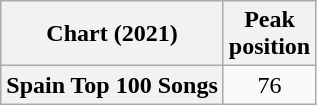<table class="wikitable plainrowheaders" style="text-align:center">
<tr>
<th scope="col">Chart (2021)</th>
<th scope="col">Peak<br>position</th>
</tr>
<tr>
<th scope="row">Spain Top 100 Songs</th>
<td>76</td>
</tr>
</table>
